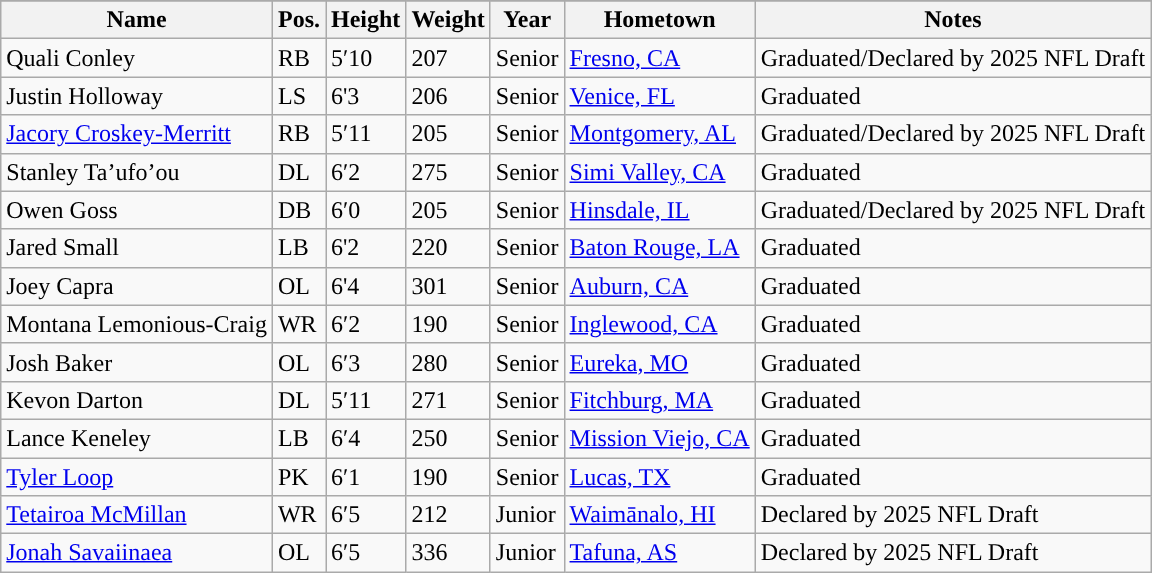<table class="wikitable sortable collapsible">
<tr>
</tr>
<tr>
<th style="text-align:center; ">Name</th>
<th style="text-align:center; ">Pos.</th>
<th style="text-align:center; ">Height</th>
<th style="text-align:center; ">Weight</th>
<th style="text-align:center; ">Year</th>
<th style="text-align:center; ">Hometown</th>
<th style="text-align:center; ">Notes</th>
</tr>
<tr>
<td>Quali Conley</td>
<td>RB</td>
<td>5′10</td>
<td>207</td>
<td>Senior</td>
<td><a href='#'>Fresno, CA</a></td>
<td>Graduated/Declared by 2025 NFL Draft</td>
</tr>
<tr>
<td>Justin Holloway</td>
<td>LS</td>
<td>6'3</td>
<td>206</td>
<td>Senior</td>
<td><a href='#'>Venice, FL</a></td>
<td>Graduated</td>
</tr>
<tr>
<td><a href='#'>Jacory Croskey-Merritt</a></td>
<td>RB</td>
<td>5′11</td>
<td>205</td>
<td>Senior</td>
<td><a href='#'>Montgomery, AL</a></td>
<td>Graduated/Declared by 2025 NFL Draft</td>
</tr>
<tr>
<td>Stanley Ta’ufo’ou</td>
<td>DL</td>
<td>6′2</td>
<td>275</td>
<td> Senior</td>
<td><a href='#'>Simi Valley, CA</a></td>
<td>Graduated</td>
</tr>
<tr>
<td>Owen Goss</td>
<td>DB</td>
<td>6′0</td>
<td>205</td>
<td>Senior</td>
<td><a href='#'>Hinsdale, IL</a></td>
<td>Graduated/Declared by 2025 NFL Draft</td>
</tr>
<tr>
<td>Jared Small</td>
<td>LB</td>
<td>6'2</td>
<td>220</td>
<td>Senior</td>
<td><a href='#'>Baton Rouge, LA</a></td>
<td>Graduated</td>
</tr>
<tr>
<td>Joey Capra</td>
<td>OL</td>
<td>6'4</td>
<td>301</td>
<td> Senior</td>
<td><a href='#'>Auburn, CA</a></td>
<td>Graduated</td>
</tr>
<tr>
<td>Montana Lemonious-Craig</td>
<td>WR</td>
<td>6′2</td>
<td>190</td>
<td>Senior</td>
<td><a href='#'>Inglewood, CA</a></td>
<td>Graduated</td>
</tr>
<tr>
<td>Josh Baker</td>
<td>OL</td>
<td>6′3</td>
<td>280</td>
<td>Senior</td>
<td><a href='#'>Eureka, MO</a></td>
<td>Graduated</td>
</tr>
<tr>
<td>Kevon Darton</td>
<td>DL</td>
<td>5′11</td>
<td>271</td>
<td>Senior</td>
<td><a href='#'>Fitchburg, MA</a></td>
<td>Graduated</td>
</tr>
<tr>
<td>Lance Keneley</td>
<td>LB</td>
<td>6′4</td>
<td>250</td>
<td>Senior</td>
<td><a href='#'>Mission Viejo, CA</a></td>
<td>Graduated</td>
</tr>
<tr>
<td><a href='#'>Tyler Loop</a></td>
<td>PK</td>
<td>6′1</td>
<td>190</td>
<td>Senior</td>
<td><a href='#'>Lucas, TX</a></td>
<td>Graduated</td>
</tr>
<tr>
<td><a href='#'>Tetairoa McMillan</a></td>
<td>WR</td>
<td>6′5</td>
<td>212</td>
<td>Junior</td>
<td><a href='#'>Waimānalo, HI</a></td>
<td>Declared by 2025 NFL Draft</td>
</tr>
<tr>
<td><a href='#'>Jonah Savaiinaea</a></td>
<td>OL</td>
<td>6′5</td>
<td>336</td>
<td>Junior</td>
<td><a href='#'>Tafuna, AS</a></td>
<td>Declared by 2025 NFL Draft</td>
</tr>
</table>
